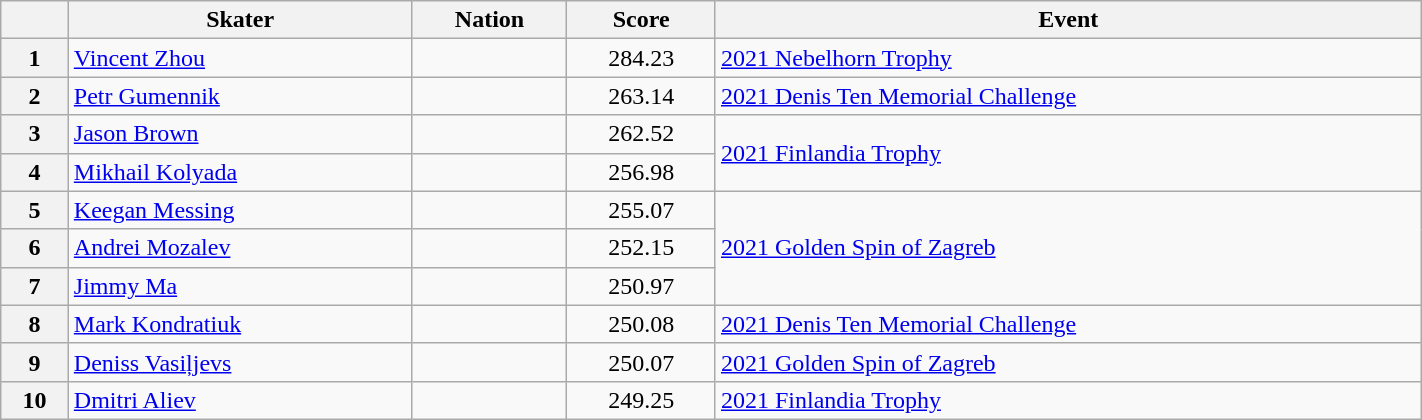<table class="wikitable sortable" style="text-align:left; width:75%">
<tr>
<th scope="col"></th>
<th scope="col">Skater</th>
<th scope="col">Nation</th>
<th scope="col">Score</th>
<th scope="col">Event</th>
</tr>
<tr>
<th scope="row">1</th>
<td><a href='#'>Vincent Zhou</a></td>
<td></td>
<td style="text-align:center;">284.23</td>
<td><a href='#'>2021 Nebelhorn Trophy</a></td>
</tr>
<tr>
<th scope="row">2</th>
<td><a href='#'>Petr Gumennik</a></td>
<td></td>
<td style="text-align:center;">263.14</td>
<td><a href='#'>2021 Denis Ten Memorial Challenge</a></td>
</tr>
<tr>
<th scope="row">3</th>
<td><a href='#'>Jason Brown</a></td>
<td></td>
<td style="text-align:center;">262.52</td>
<td rowspan="2"><a href='#'>2021 Finlandia Trophy</a></td>
</tr>
<tr>
<th scope="row">4</th>
<td><a href='#'>Mikhail Kolyada</a></td>
<td></td>
<td style="text-align:center;">256.98</td>
</tr>
<tr>
<th scope="row">5</th>
<td><a href='#'>Keegan Messing</a></td>
<td></td>
<td style="text-align:center;">255.07</td>
<td rowspan="3"><a href='#'>2021 Golden Spin of Zagreb</a></td>
</tr>
<tr>
<th scope="row">6</th>
<td><a href='#'>Andrei Mozalev</a></td>
<td></td>
<td style="text-align:center;">252.15</td>
</tr>
<tr>
<th scope="row">7</th>
<td><a href='#'>Jimmy Ma</a></td>
<td></td>
<td style="text-align:center;">250.97</td>
</tr>
<tr>
<th scope="row">8</th>
<td><a href='#'>Mark Kondratiuk</a></td>
<td></td>
<td style="text-align:center;">250.08</td>
<td><a href='#'>2021 Denis Ten Memorial Challenge</a></td>
</tr>
<tr>
<th scope="row">9</th>
<td><a href='#'>Deniss Vasiļjevs</a></td>
<td></td>
<td style="text-align:center;">250.07</td>
<td><a href='#'>2021 Golden Spin of Zagreb</a></td>
</tr>
<tr>
<th scope="row">10</th>
<td><a href='#'>Dmitri Aliev</a></td>
<td></td>
<td style="text-align:center;">249.25</td>
<td><a href='#'>2021 Finlandia Trophy</a></td>
</tr>
</table>
